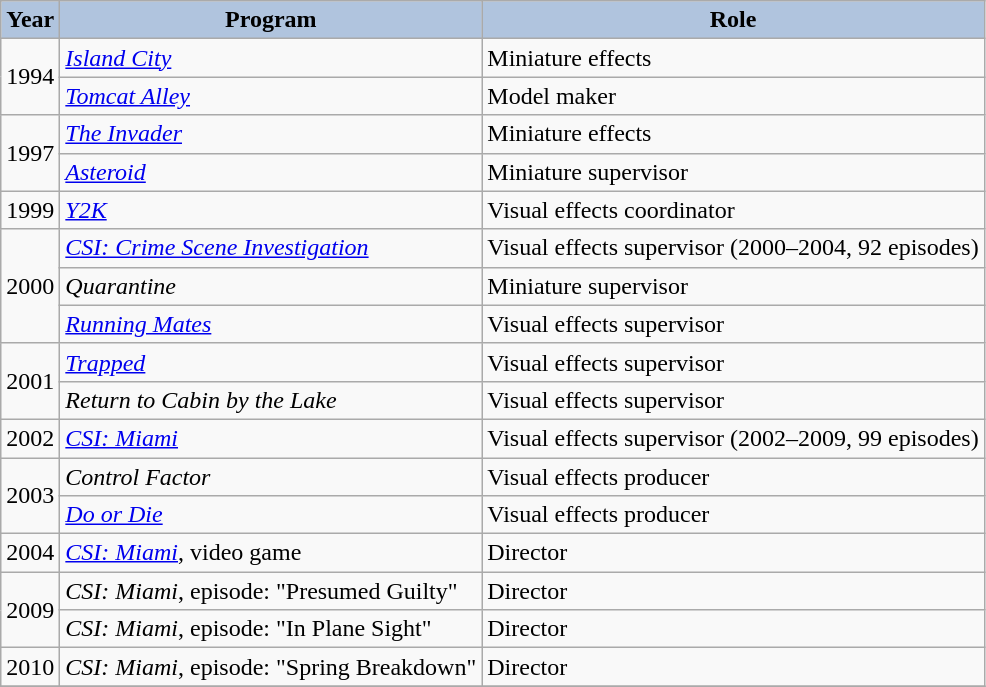<table class="wikitable">
<tr>
<th style="background:#B0C4DE;">Year</th>
<th style="background:#B0C4DE;">Program</th>
<th style="background:#B0C4DE;">Role</th>
</tr>
<tr>
<td rowspan="2">1994</td>
<td><em><a href='#'>Island City</a></em></td>
<td>Miniature effects</td>
</tr>
<tr>
<td><em><a href='#'>Tomcat Alley</a></em></td>
<td>Model maker</td>
</tr>
<tr>
<td rowspan="2">1997</td>
<td><em><a href='#'>The Invader</a></em></td>
<td>Miniature effects</td>
</tr>
<tr>
<td><em><a href='#'>Asteroid</a></em></td>
<td>Miniature supervisor</td>
</tr>
<tr>
<td>1999</td>
<td><em><a href='#'>Y2K</a></em></td>
<td>Visual effects coordinator</td>
</tr>
<tr>
<td rowspan="3">2000</td>
<td><em><a href='#'>CSI: Crime Scene Investigation</a></em></td>
<td>Visual effects supervisor (2000–2004, 92 episodes)</td>
</tr>
<tr>
<td><em>Quarantine</em></td>
<td>Miniature supervisor</td>
</tr>
<tr>
<td><em><a href='#'>Running Mates</a></em></td>
<td>Visual effects supervisor</td>
</tr>
<tr>
<td rowspan="2">2001</td>
<td><em><a href='#'>Trapped</a></em></td>
<td>Visual effects supervisor</td>
</tr>
<tr>
<td><em>Return to Cabin by the Lake</em></td>
<td>Visual effects supervisor</td>
</tr>
<tr>
<td>2002</td>
<td><em><a href='#'>CSI: Miami</a></em></td>
<td>Visual effects supervisor (2002–2009, 99 episodes)</td>
</tr>
<tr>
<td rowspan="2">2003</td>
<td><em>Control Factor</em></td>
<td>Visual effects producer</td>
</tr>
<tr>
<td><em><a href='#'>Do or Die</a></em></td>
<td>Visual effects producer</td>
</tr>
<tr>
<td>2004</td>
<td><em><a href='#'>CSI: Miami</a></em>, video game</td>
<td>Director</td>
</tr>
<tr>
<td rowspan="2">2009</td>
<td><em>CSI: Miami</em>, episode: "Presumed Guilty"</td>
<td>Director</td>
</tr>
<tr>
<td><em>CSI: Miami</em>, episode: "In Plane Sight"</td>
<td>Director</td>
</tr>
<tr>
<td>2010</td>
<td><em>CSI: Miami</em>, episode: "Spring Breakdown"</td>
<td>Director</td>
</tr>
<tr>
</tr>
</table>
